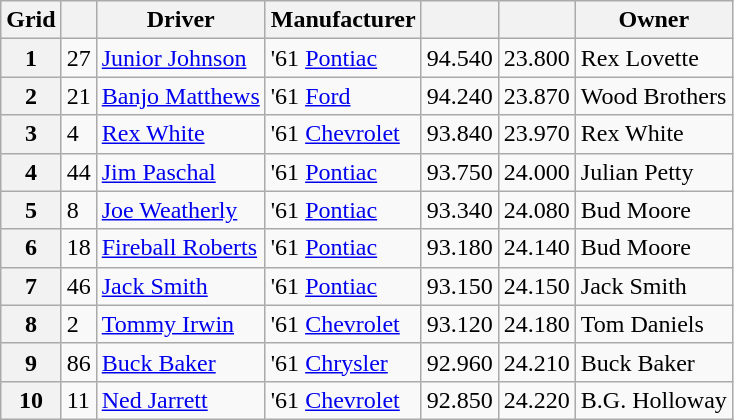<table class="wikitable">
<tr>
<th>Grid</th>
<th></th>
<th>Driver</th>
<th>Manufacturer</th>
<th></th>
<th></th>
<th>Owner</th>
</tr>
<tr>
<th>1</th>
<td>27</td>
<td><a href='#'>Junior Johnson</a></td>
<td>'61 <a href='#'>Pontiac</a></td>
<td>94.540</td>
<td>23.800</td>
<td>Rex Lovette</td>
</tr>
<tr>
<th>2</th>
<td>21</td>
<td><a href='#'>Banjo Matthews</a></td>
<td>'61 <a href='#'>Ford</a></td>
<td>94.240</td>
<td>23.870</td>
<td>Wood Brothers</td>
</tr>
<tr>
<th>3</th>
<td>4</td>
<td><a href='#'>Rex White</a></td>
<td>'61 <a href='#'>Chevrolet</a></td>
<td>93.840</td>
<td>23.970</td>
<td>Rex White</td>
</tr>
<tr>
<th>4</th>
<td>44</td>
<td><a href='#'>Jim Paschal</a></td>
<td>'61 <a href='#'>Pontiac</a></td>
<td>93.750</td>
<td>24.000</td>
<td>Julian Petty</td>
</tr>
<tr>
<th>5</th>
<td>8</td>
<td><a href='#'>Joe Weatherly</a></td>
<td>'61 <a href='#'>Pontiac</a></td>
<td>93.340</td>
<td>24.080</td>
<td>Bud Moore</td>
</tr>
<tr>
<th>6</th>
<td>18</td>
<td><a href='#'>Fireball Roberts</a></td>
<td>'61 <a href='#'>Pontiac</a></td>
<td>93.180</td>
<td>24.140</td>
<td>Bud Moore</td>
</tr>
<tr>
<th>7</th>
<td>46</td>
<td><a href='#'>Jack Smith</a></td>
<td>'61 <a href='#'>Pontiac</a></td>
<td>93.150</td>
<td>24.150</td>
<td>Jack Smith</td>
</tr>
<tr>
<th>8</th>
<td>2</td>
<td><a href='#'>Tommy Irwin</a></td>
<td>'61 <a href='#'>Chevrolet</a></td>
<td>93.120</td>
<td>24.180</td>
<td>Tom Daniels</td>
</tr>
<tr>
<th>9</th>
<td>86</td>
<td><a href='#'>Buck Baker</a></td>
<td>'61 <a href='#'>Chrysler</a></td>
<td>92.960</td>
<td>24.210</td>
<td>Buck Baker</td>
</tr>
<tr>
<th>10</th>
<td>11</td>
<td><a href='#'>Ned Jarrett</a></td>
<td>'61 <a href='#'>Chevrolet</a></td>
<td>92.850</td>
<td>24.220</td>
<td>B.G. Holloway</td>
</tr>
</table>
